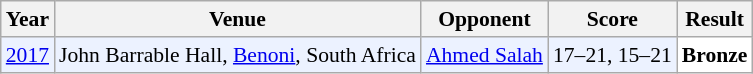<table class="sortable wikitable" style="font-size: 90%;">
<tr>
<th>Year</th>
<th>Venue</th>
<th>Opponent</th>
<th>Score</th>
<th>Result</th>
</tr>
<tr style="background:#ECF2FF">
<td align="center"><a href='#'>2017</a></td>
<td align="left">John Barrable Hall, <a href='#'>Benoni</a>, South Africa</td>
<td align="left"> <a href='#'>Ahmed Salah</a></td>
<td align="left">17–21, 15–21</td>
<td style="text-align:left; background:white"> <strong>Bronze</strong></td>
</tr>
</table>
